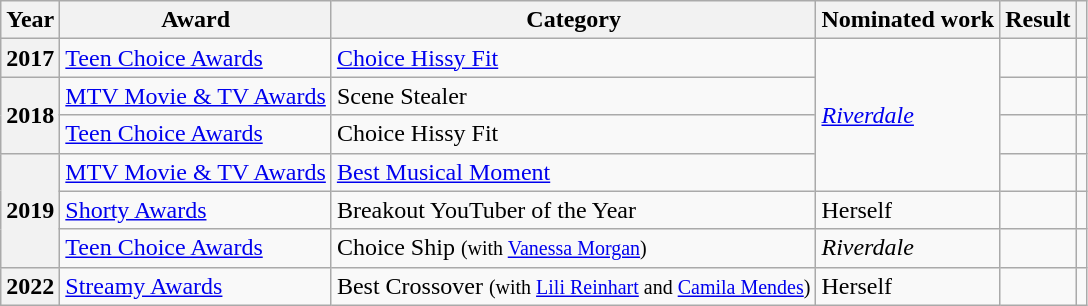<table class="wikitable plainrowheaders sortable">
<tr>
<th scope="col">Year</th>
<th scope="col">Award</th>
<th scope="col">Category</th>
<th scope="col">Nominated work</th>
<th scope="col">Result</th>
<th scope="col" class="unsortable"></th>
</tr>
<tr>
<th scope="row">2017</th>
<td><a href='#'>Teen Choice Awards</a></td>
<td><a href='#'>Choice Hissy Fit</a></td>
<td rowspan="4"><em><a href='#'>Riverdale</a></em></td>
<td></td>
<td style="text-align:center;"></td>
</tr>
<tr>
<th scope="row" rowspan="2">2018</th>
<td><a href='#'>MTV Movie & TV Awards</a></td>
<td>Scene Stealer</td>
<td></td>
<td style="text-align:center;"></td>
</tr>
<tr>
<td><a href='#'>Teen Choice Awards</a></td>
<td>Choice Hissy Fit</td>
<td></td>
<td style="text-align:center;"></td>
</tr>
<tr>
<th scope="row" rowspan="3">2019</th>
<td><a href='#'>MTV Movie & TV Awards</a></td>
<td><a href='#'>Best Musical Moment</a></td>
<td></td>
<td style="text-align:center;"></td>
</tr>
<tr>
<td><a href='#'>Shorty Awards</a></td>
<td>Breakout YouTuber of the Year</td>
<td>Herself</td>
<td></td>
<td style="text-align:center;"></td>
</tr>
<tr>
<td><a href='#'>Teen Choice Awards</a></td>
<td>Choice Ship <small>(with <a href='#'>Vanessa Morgan</a>)</small></td>
<td><em>Riverdale</em></td>
<td></td>
<td style="text-align:center;"></td>
</tr>
<tr>
<th scope="row">2022</th>
<td><a href='#'>Streamy Awards</a></td>
<td>Best Crossover <small>(with <a href='#'>Lili Reinhart</a> and <a href='#'>Camila Mendes</a>)</small></td>
<td>Herself</td>
<td></td>
<td style="text-align:center;"></td>
</tr>
</table>
